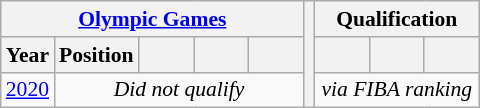<table class="wikitable" style="text-align: center;font-size:90%;">
<tr>
<th colspan=5><a href='#'>Olympic Games</a></th>
<th rowspan=50></th>
<th colspan=3>Qualification</th>
</tr>
<tr>
<th>Year</th>
<th>Position</th>
<th width=30></th>
<th width=30></th>
<th width=30></th>
<th width=30></th>
<th width=30></th>
<th width=30></th>
</tr>
<tr>
<td> <a href='#'>2020</a></td>
<td colspan=4><em>Did not qualify</em></td>
<td colspan=3><em>via FIBA ranking</em></td>
</tr>
</table>
